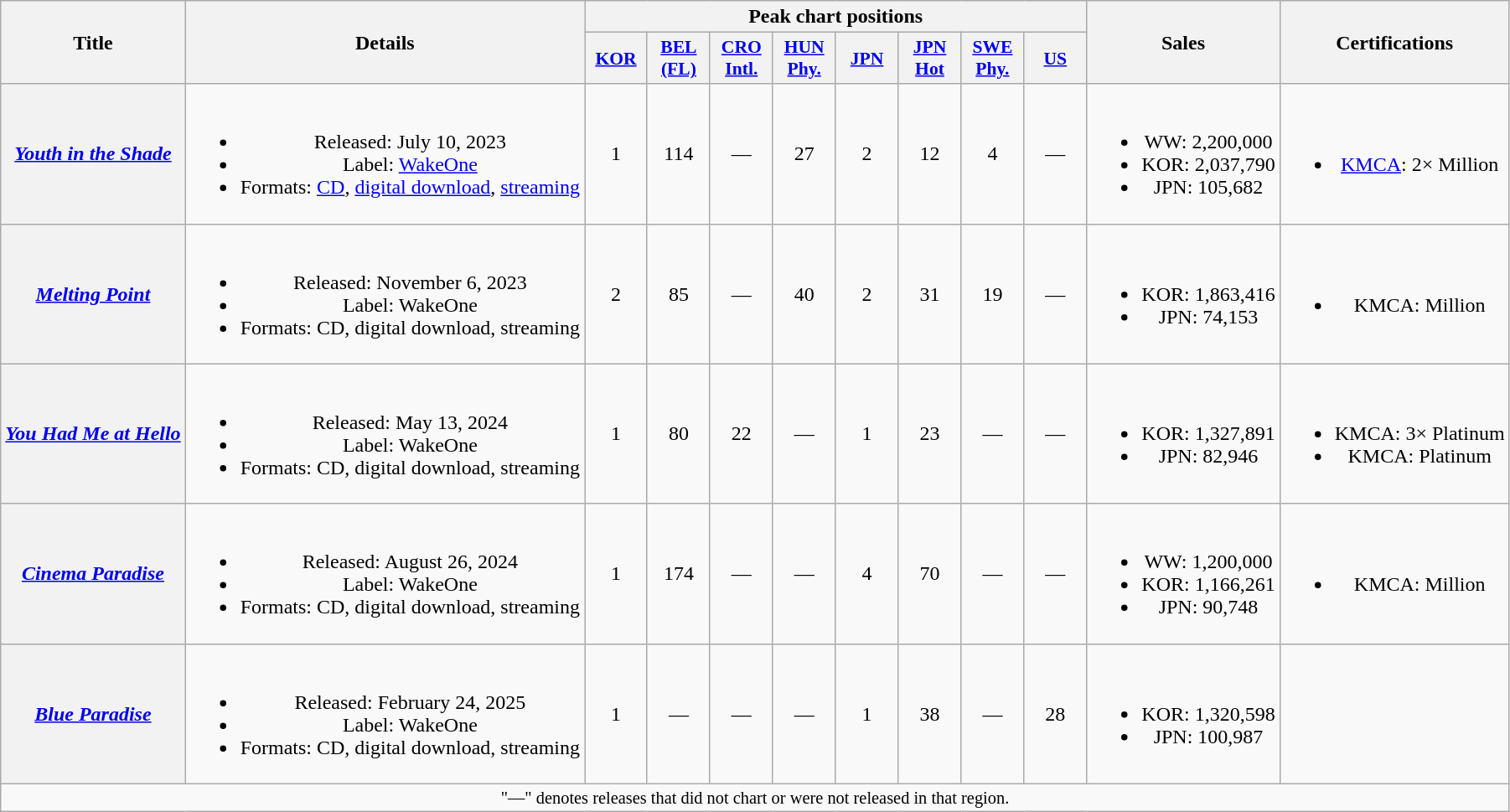<table class="wikitable plainrowheaders" style="text-align:center">
<tr>
<th scope="col" rowspan="2">Title</th>
<th scope="col" rowspan="2">Details</th>
<th scope="col" colspan="8">Peak chart positions</th>
<th scope="col" rowspan="2">Sales</th>
<th scope="col" rowspan="2">Certifications</th>
</tr>
<tr>
<th scope="col" style="font-size:90%; width:3em"><a href='#'>KOR</a><br></th>
<th scope="col" style="font-size:90%; width:3em"><a href='#'>BEL<br>(FL)</a><br></th>
<th scope="col" style="font-size:90%; width:3em"><a href='#'>CRO<br>Intl.</a><br></th>
<th scope="col" style="font-size:90%; width:3em"><a href='#'>HUN<br>Phy.</a><br></th>
<th scope="col" style="font-size:90%; width:3em"><a href='#'>JPN</a><br></th>
<th scope="col" style="font-size:90%; width:3em"><a href='#'>JPN<br>Hot</a><br></th>
<th scope="col" style="font-size:90%; width:3em"><a href='#'>SWE<br>Phy.</a><br></th>
<th scope="col" style="font-size:90%; width:3em"><a href='#'>US</a><br></th>
</tr>
<tr>
<th scope="row"><em><a href='#'>Youth in the Shade</a></em></th>
<td><br><ul><li>Released: July 10, 2023</li><li>Label: <a href='#'>WakeOne</a></li><li>Formats: <a href='#'>CD</a>, <a href='#'>digital download</a>, <a href='#'>streaming</a></li></ul></td>
<td>1</td>
<td>114</td>
<td>—</td>
<td>27</td>
<td>2</td>
<td>12</td>
<td>4</td>
<td>—</td>
<td><br><ul><li>WW: 2,200,000</li><li>KOR: 2,037,790</li><li>JPN: 105,682</li></ul></td>
<td><br><ul><li><a href='#'>KMCA</a>: 2× Million</li></ul></td>
</tr>
<tr>
<th scope="row"><em><a href='#'>Melting Point</a></em></th>
<td><br><ul><li>Released: November 6, 2023</li><li>Label: WakeOne</li><li>Formats: CD, digital download, streaming</li></ul></td>
<td>2</td>
<td>85</td>
<td>—</td>
<td>40</td>
<td>2</td>
<td>31</td>
<td>19</td>
<td>—</td>
<td><br><ul><li>KOR: 1,863,416</li><li>JPN: 74,153</li></ul></td>
<td><br><ul><li>KMCA: Million</li></ul></td>
</tr>
<tr>
<th scope="row"><em><a href='#'>You Had Me at Hello</a></em></th>
<td><br><ul><li>Released: May 13, 2024</li><li>Label: WakeOne</li><li>Formats: CD, digital download, streaming</li></ul></td>
<td>1</td>
<td>80</td>
<td>22</td>
<td>—</td>
<td>1</td>
<td>23</td>
<td>—</td>
<td>—</td>
<td><br><ul><li>KOR: 1,327,891</li><li>JPN: 82,946</li></ul></td>
<td><br><ul><li>KMCA: 3× Platinum</li><li>KMCA: Platinum </li></ul></td>
</tr>
<tr>
<th scope="row"><em><a href='#'>Cinema Paradise</a></em></th>
<td><br><ul><li>Released: August 26, 2024</li><li>Label: WakeOne</li><li>Formats: CD, digital download, streaming</li></ul></td>
<td>1</td>
<td>174</td>
<td>—</td>
<td>—</td>
<td>4</td>
<td>70</td>
<td>—</td>
<td>—</td>
<td><br><ul><li>WW: 1,200,000</li><li>KOR: 1,166,261</li><li>JPN: 90,748</li></ul></td>
<td><br><ul><li>KMCA: Million</li></ul></td>
</tr>
<tr>
<th scope="row"><em><a href='#'>Blue Paradise</a></em></th>
<td><br><ul><li>Released: February 24, 2025</li><li>Label: WakeOne</li><li>Formats: CD, digital download, streaming</li></ul></td>
<td>1</td>
<td>—</td>
<td>—</td>
<td>—</td>
<td>1</td>
<td>38</td>
<td>—</td>
<td>28</td>
<td><br><ul><li>KOR: 1,320,598</li><li>JPN: 100,987</li></ul></td>
<td></td>
</tr>
<tr>
<td colspan="12" style="font-size:85%">"—" denotes releases that did not chart or were not released in that region.</td>
</tr>
</table>
